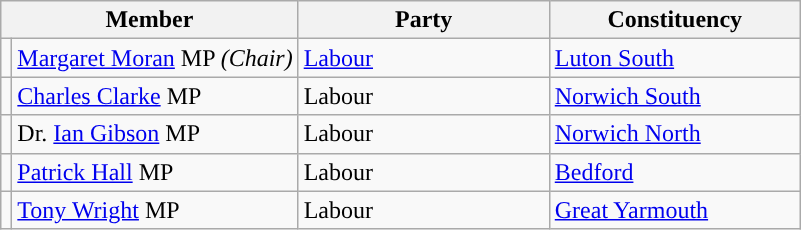<table class="wikitable">
<tr>
<th width="160px" colspan="2">Member</th>
<th width="160px" colspan="1">Party</th>
<th width="160px" colspan="2">Constituency</th>
</tr>
<tr>
<td style="color:inherit;background:"></td>
<td><a href='#'>Margaret Moran</a> MP <em>(Chair)</em></td>
<td><a href='#'>Labour</a></td>
<td><a href='#'>Luton South</a></td>
</tr>
<tr>
<td style="color:inherit;background:"></td>
<td><a href='#'>Charles Clarke</a> MP</td>
<td>Labour</td>
<td><a href='#'>Norwich South</a></td>
</tr>
<tr>
<td style="color:inherit;background:"></td>
<td>Dr. <a href='#'>Ian Gibson</a> MP</td>
<td>Labour</td>
<td><a href='#'>Norwich North</a></td>
</tr>
<tr>
<td style="color:inherit;background:"></td>
<td><a href='#'>Patrick Hall</a> MP</td>
<td>Labour</td>
<td><a href='#'>Bedford</a></td>
</tr>
<tr>
<td style="color:inherit;background:"></td>
<td><a href='#'>Tony Wright</a> MP</td>
<td>Labour</td>
<td><a href='#'>Great Yarmouth</a></td>
</tr>
</table>
